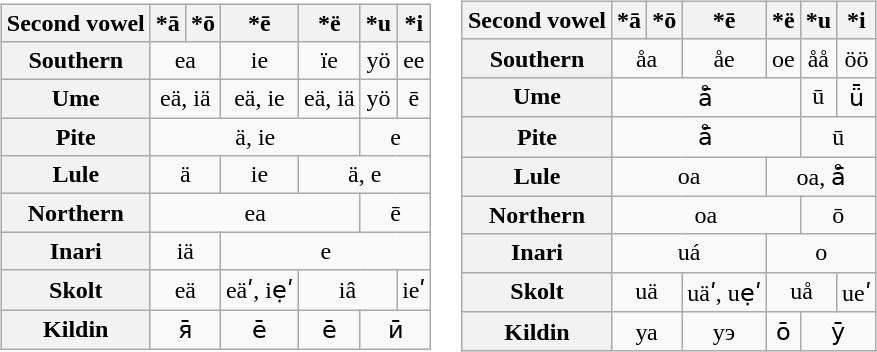<table>
<tr>
<td><br><table class="wikitable" style="text-align: center;">
<tr>
<th>Second vowel</th>
<th>*ā</th>
<th>*ō</th>
<th>*ē</th>
<th>*ë</th>
<th>*u</th>
<th>*i</th>
</tr>
<tr>
<th>Southern</th>
<td colspan="2">ea</td>
<td>ie</td>
<td>ïe</td>
<td>yö</td>
<td>ee</td>
</tr>
<tr>
<th>Ume</th>
<td colspan="2">eä, iä</td>
<td>eä, ie</td>
<td>eä, iä</td>
<td>yö</td>
<td>ē</td>
</tr>
<tr>
<th>Pite</th>
<td colspan="4">ä, ie</td>
<td colspan="2">e</td>
</tr>
<tr>
<th>Lule</th>
<td colspan="2">ä</td>
<td>ie</td>
<td colspan="3">ä, e</td>
</tr>
<tr>
<th>Northern</th>
<td colspan="4">ea</td>
<td colspan="2">ē</td>
</tr>
<tr>
<th>Inari</th>
<td colspan="2">iä</td>
<td colspan="4">e</td>
</tr>
<tr>
<th>Skolt</th>
<td colspan="2">eä</td>
<td>eäʹ, iẹʹ</td>
<td colspan="2">iâ</td>
<td>ieʹ</td>
</tr>
<tr>
<th>Kildin</th>
<td colspan="2">я̄</td>
<td>е̄</td>
<td>е̄</td>
<td colspan="2">ӣ</td>
</tr>
</table>
</td>
<td><br><table class="wikitable" style="text-align: center;">
<tr>
<th>Second vowel</th>
<th>*ā</th>
<th>*ō</th>
<th>*ē</th>
<th>*ë</th>
<th>*u</th>
<th>*i</th>
</tr>
<tr>
<th>Southern</th>
<td colspan="2">åa</td>
<td>åe</td>
<td>oe</td>
<td>åå</td>
<td>öö</td>
</tr>
<tr>
<th>Ume</th>
<td colspan="4">å̄</td>
<td>ū</td>
<td>ǖ</td>
</tr>
<tr>
<th>Pite</th>
<td colspan="4">å̄</td>
<td colspan="2">ū</td>
</tr>
<tr>
<th>Lule</th>
<td colspan="3">oa</td>
<td colspan="3">oa, å̄</td>
</tr>
<tr>
<th>Northern</th>
<td colspan="4">oa</td>
<td colspan="2">ō</td>
</tr>
<tr>
<th>Inari</th>
<td colspan="3">uá</td>
<td colspan="3">o</td>
</tr>
<tr>
<th>Skolt</th>
<td colspan="2">uä</td>
<td>uäʹ, uẹʹ</td>
<td colspan="2">uå</td>
<td>ueʹ</td>
</tr>
<tr>
<th>Kildin</th>
<td colspan="2">уа</td>
<td>уэ</td>
<td>о̄</td>
<td colspan="2">ӯ</td>
</tr>
</table>
</td>
</tr>
</table>
